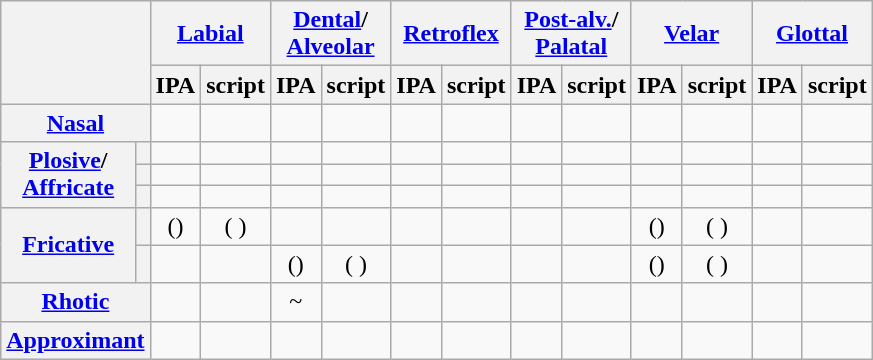<table class="wikitable" style="text-align:center;">
<tr>
<th colspan="2" rowspan="2"></th>
<th colspan="2"><a href='#'>Labial</a></th>
<th colspan="2"><a href='#'>Dental</a>/<br><a href='#'>Alveolar</a></th>
<th colspan="2"><a href='#'>Retroflex</a></th>
<th colspan="2"><a href='#'>Post-alv.</a>/<br><a href='#'>Palatal</a></th>
<th colspan="2"><a href='#'>Velar</a></th>
<th colspan="2"><a href='#'>Glottal</a></th>
</tr>
<tr>
<th>IPA</th>
<th>script</th>
<th>IPA</th>
<th>script</th>
<th>IPA</th>
<th>script</th>
<th>IPA</th>
<th>script</th>
<th>IPA</th>
<th>script</th>
<th>IPA</th>
<th>script</th>
</tr>
<tr>
<th colspan="2"><a href='#'>Nasal</a></th>
<td></td>
<td> </td>
<td></td>
<td> </td>
<td></td>
<td> </td>
<td></td>
<td> </td>
<td></td>
<td> </td>
<td></td>
<td></td>
</tr>
<tr>
<th rowspan="3"><a href='#'>Plosive</a>/<br><a href='#'>Affricate</a></th>
<th></th>
<td></td>
<td> </td>
<td></td>
<td> </td>
<td></td>
<td> </td>
<td></td>
<td> </td>
<td></td>
<td> </td>
<td></td>
<td></td>
</tr>
<tr>
<th></th>
<td></td>
<td> </td>
<td></td>
<td> </td>
<td></td>
<td> </td>
<td></td>
<td> </td>
<td></td>
<td> </td>
<td></td>
<td></td>
</tr>
<tr>
<th></th>
<td></td>
<td> </td>
<td></td>
<td> </td>
<td></td>
<td> </td>
<td></td>
<td> </td>
<td></td>
<td> </td>
<td></td>
<td></td>
</tr>
<tr>
<th rowspan="2"><a href='#'>Fricative</a></th>
<th></th>
<td>()</td>
<td>( )</td>
<td></td>
<td> </td>
<td></td>
<td></td>
<td></td>
<td> </td>
<td>()</td>
<td>( )</td>
<td></td>
<td></td>
</tr>
<tr>
<th></th>
<td></td>
<td></td>
<td>()</td>
<td>( )</td>
<td></td>
<td></td>
<td></td>
<td></td>
<td>()</td>
<td>( )</td>
<td></td>
<td> </td>
</tr>
<tr>
<th colspan="2"><a href='#'>Rhotic</a></th>
<td></td>
<td></td>
<td>~</td>
<td> </td>
<td></td>
<td> </td>
<td></td>
<td></td>
<td></td>
<td></td>
<td></td>
<td></td>
</tr>
<tr>
<th colspan="2"><a href='#'>Approximant</a></th>
<td></td>
<td> </td>
<td></td>
<td> </td>
<td></td>
<td> </td>
<td></td>
<td> </td>
<td></td>
<td></td>
<td></td>
<td></td>
</tr>
</table>
